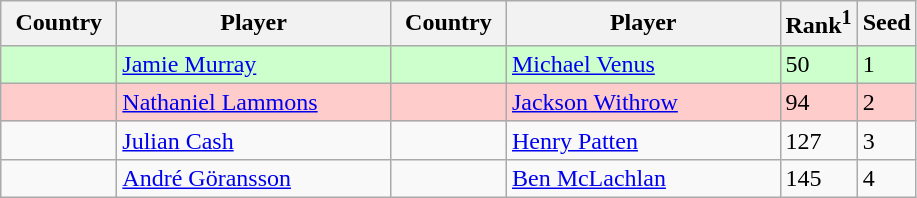<table class="sortable wikitable">
<tr>
<th width="70">Country</th>
<th width="175">Player</th>
<th width="70">Country</th>
<th width="175">Player</th>
<th>Rank<sup>1</sup></th>
<th>Seed</th>
</tr>
<tr bgcolor=#cfc>
<td></td>
<td><a href='#'>Jamie Murray</a></td>
<td></td>
<td><a href='#'>Michael Venus</a></td>
<td>50</td>
<td>1</td>
</tr>
<tr bgcolor=#fcc>
<td></td>
<td><a href='#'>Nathaniel Lammons</a></td>
<td></td>
<td><a href='#'>Jackson Withrow</a></td>
<td>94</td>
<td>2</td>
</tr>
<tr>
<td></td>
<td><a href='#'>Julian Cash</a></td>
<td></td>
<td><a href='#'>Henry Patten</a></td>
<td>127</td>
<td>3</td>
</tr>
<tr>
<td></td>
<td><a href='#'>André Göransson</a></td>
<td></td>
<td><a href='#'>Ben McLachlan</a></td>
<td>145</td>
<td>4</td>
</tr>
</table>
